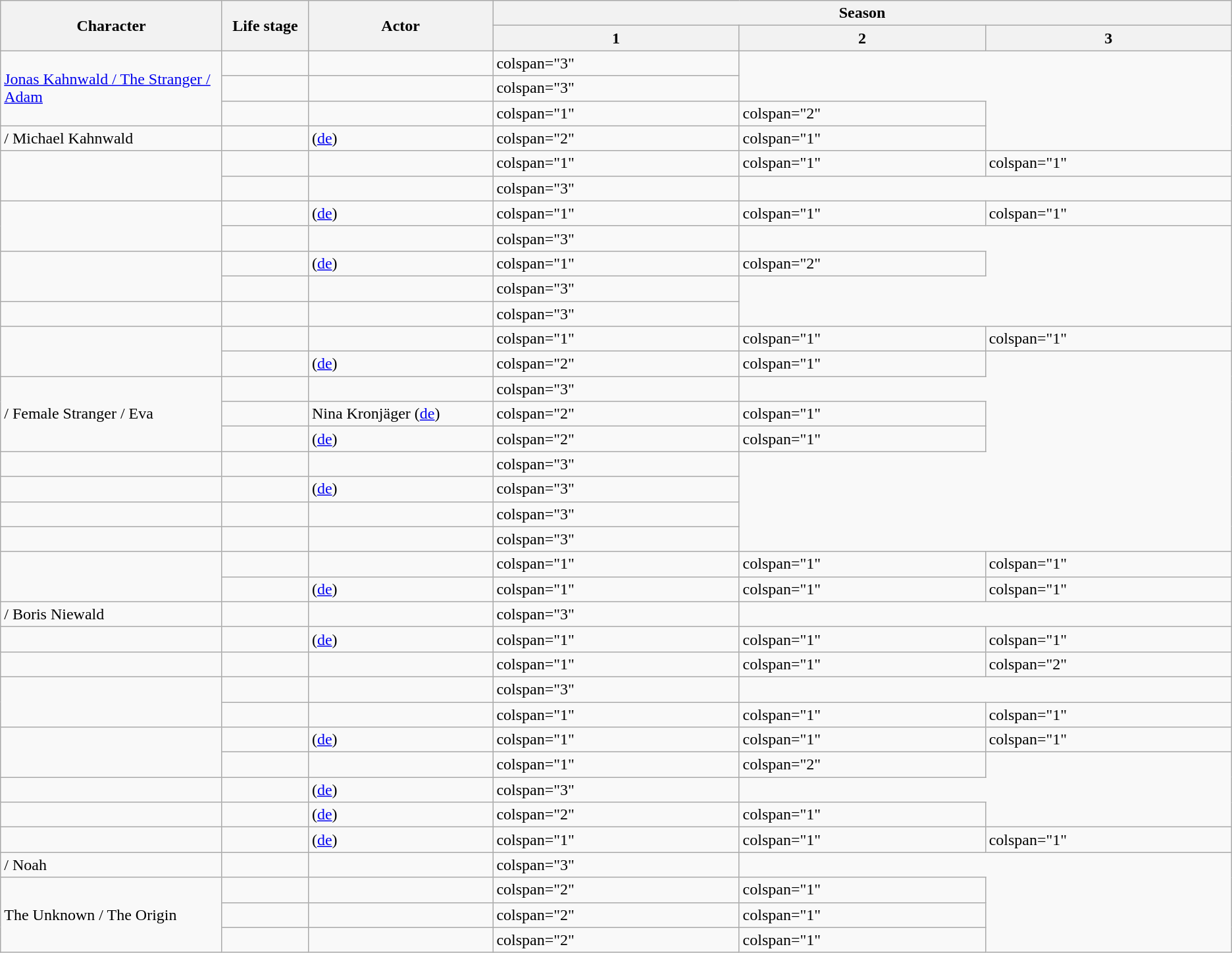<table class="wikitable sortable">
<tr>
<th rowspan="2" style="width:18%;" scope="col">Character</th>
<th rowspan="2" style="width:7%;" scope="col">Life stage</th>
<th rowspan="2" style="width:15%;" scope="col">Actor</th>
<th colspan="3" scope="col">Season</th>
</tr>
<tr>
<th>1</th>
<th>2</th>
<th>3</th>
</tr>
<tr>
<td rowspan="3"><a href='#'>Jonas Kahnwald / The Stranger / Adam</a></td>
<td></td>
<td></td>
<td>colspan="3" </td>
</tr>
<tr>
<td></td>
<td></td>
<td>colspan="3" </td>
</tr>
<tr>
<td></td>
<td></td>
<td>colspan="1" </td>
<td>colspan="2" </td>
</tr>
<tr>
<td> / Michael Kahnwald</td>
<td></td>
<td> (<a href='#'>de</a>)</td>
<td>colspan="2" </td>
<td>colspan="1" </td>
</tr>
<tr>
<td rowspan="2"></td>
<td></td>
<td></td>
<td>colspan="1" </td>
<td>colspan="1" </td>
<td>colspan="1" </td>
</tr>
<tr>
<td></td>
<td></td>
<td>colspan="3" </td>
</tr>
<tr>
<td rowspan="2"></td>
<td></td>
<td> (<a href='#'>de</a>)</td>
<td>colspan="1" </td>
<td>colspan="1" </td>
<td>colspan="1" </td>
</tr>
<tr>
<td></td>
<td></td>
<td>colspan="3" </td>
</tr>
<tr>
<td rowspan="2"></td>
<td></td>
<td> (<a href='#'>de</a>)</td>
<td>colspan="1" </td>
<td>colspan="2" </td>
</tr>
<tr>
<td></td>
<td></td>
<td>colspan="3" </td>
</tr>
<tr>
<td></td>
<td></td>
<td></td>
<td>colspan="3" </td>
</tr>
<tr>
<td rowspan="2"></td>
<td></td>
<td></td>
<td>colspan="1" </td>
<td>colspan="1" </td>
<td>colspan="1" </td>
</tr>
<tr>
<td></td>
<td> (<a href='#'>de</a>)</td>
<td>colspan="2" </td>
<td>colspan="1" </td>
</tr>
<tr>
<td rowspan="3"> / Female Stranger / Eva</td>
<td></td>
<td></td>
<td>colspan="3" </td>
</tr>
<tr>
<td></td>
<td>Nina Kronjäger (<a href='#'>de</a>)</td>
<td>colspan="2" </td>
<td>colspan="1" </td>
</tr>
<tr>
<td></td>
<td> (<a href='#'>de</a>)</td>
<td>colspan="2" </td>
<td>colspan="1" </td>
</tr>
<tr>
<td></td>
<td></td>
<td></td>
<td>colspan="3" </td>
</tr>
<tr>
<td></td>
<td></td>
<td> (<a href='#'>de</a>)</td>
<td>colspan="3" </td>
</tr>
<tr>
<td></td>
<td></td>
<td></td>
<td>colspan="3" </td>
</tr>
<tr>
<td></td>
<td></td>
<td></td>
<td>colspan="3" </td>
</tr>
<tr>
<td rowspan="2"></td>
<td></td>
<td></td>
<td>colspan="1" </td>
<td>colspan="1" </td>
<td>colspan="1" </td>
</tr>
<tr>
<td></td>
<td> (<a href='#'>de</a>)</td>
<td>colspan="1" </td>
<td>colspan="1" </td>
<td>colspan="1" </td>
</tr>
<tr>
<td> / Boris Niewald</td>
<td></td>
<td></td>
<td>colspan="3" </td>
</tr>
<tr>
<td></td>
<td></td>
<td> (<a href='#'>de</a>)</td>
<td>colspan="1" </td>
<td>colspan="1" </td>
<td>colspan="1" </td>
</tr>
<tr>
<td></td>
<td></td>
<td></td>
<td>colspan="1" </td>
<td>colspan="1" </td>
<td>colspan="2" </td>
</tr>
<tr>
<td rowspan="2"></td>
<td></td>
<td></td>
<td>colspan="3" </td>
</tr>
<tr>
<td></td>
<td></td>
<td>colspan="1" </td>
<td>colspan="1" </td>
<td>colspan="1" </td>
</tr>
<tr>
<td rowspan="2"></td>
<td></td>
<td> (<a href='#'>de</a>)</td>
<td>colspan="1" </td>
<td>colspan="1" </td>
<td>colspan="1" </td>
</tr>
<tr>
<td></td>
<td></td>
<td>colspan="1" </td>
<td>colspan="2" </td>
</tr>
<tr>
<td></td>
<td></td>
<td> (<a href='#'>de</a>)</td>
<td>colspan="3" </td>
</tr>
<tr>
<td></td>
<td></td>
<td> (<a href='#'>de</a>)</td>
<td>colspan="2" </td>
<td>colspan="1" </td>
</tr>
<tr>
<td></td>
<td></td>
<td> (<a href='#'>de</a>)</td>
<td>colspan="1" </td>
<td>colspan="1" </td>
<td>colspan="1" </td>
</tr>
<tr>
<td> / Noah</td>
<td></td>
<td></td>
<td>colspan="3" </td>
</tr>
<tr>
<td rowspan="3">The Unknown / The Origin</td>
<td></td>
<td></td>
<td>colspan="2" </td>
<td>colspan="1" </td>
</tr>
<tr>
<td></td>
<td></td>
<td>colspan="2" </td>
<td>colspan="1" </td>
</tr>
<tr>
<td></td>
<td></td>
<td>colspan="2" </td>
<td>colspan="1" </td>
</tr>
</table>
